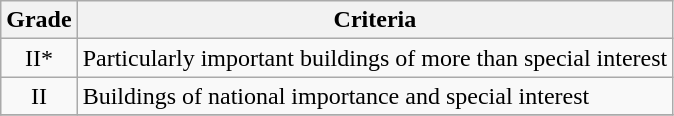<table class="wikitable" border="1">
<tr>
<th>Grade</th>
<th>Criteria</th>
</tr>
<tr>
<td align="center" >II*</td>
<td>Particularly important buildings of more than special interest</td>
</tr>
<tr>
<td align="center" >II</td>
<td>Buildings of national importance and special interest</td>
</tr>
<tr>
</tr>
</table>
